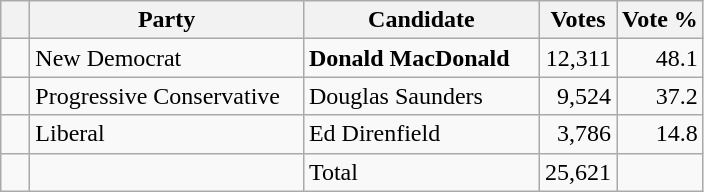<table class="wikitable">
<tr>
<th></th>
<th scope="col" style="width:175px;">Party</th>
<th scope="col" style="width:150px;">Candidate</th>
<th>Votes</th>
<th>Vote %</th>
</tr>
<tr>
<td>   </td>
<td>New Democrat</td>
<td><strong>Donald MacDonald</strong></td>
<td align=right>12,311</td>
<td align=right>48.1</td>
</tr>
<tr |>
<td>   </td>
<td>Progressive Conservative</td>
<td>Douglas Saunders</td>
<td align=right>9,524</td>
<td align=right>37.2</td>
</tr>
<tr |>
<td>   </td>
<td>Liberal</td>
<td>Ed Direnfield</td>
<td align=right>3,786</td>
<td align=right>14.8</td>
</tr>
<tr |>
<td></td>
<td></td>
<td>Total</td>
<td align=right>25,621</td>
<td></td>
</tr>
</table>
